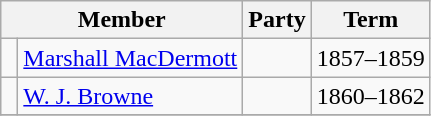<table class="wikitable">
<tr>
<th colspan="2">Member</th>
<th>Party</th>
<th>Term</th>
</tr>
<tr>
<td> </td>
<td><a href='#'>Marshall MacDermott</a></td>
<td></td>
<td>1857–1859</td>
</tr>
<tr>
<td> </td>
<td><a href='#'>W. J. Browne</a></td>
<td></td>
<td>1860–1862</td>
</tr>
<tr>
</tr>
</table>
